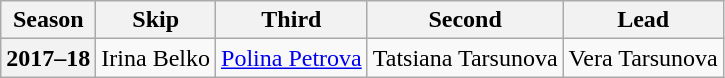<table class="wikitable">
<tr>
<th scope="col">Season</th>
<th scope="col">Skip</th>
<th scope="col">Third</th>
<th scope="col">Second</th>
<th scope="col">Lead</th>
</tr>
<tr>
<th scope="row">2017–18</th>
<td>Irina Belko</td>
<td><a href='#'>Polina Petrova</a></td>
<td>Tatsiana Tarsunova</td>
<td>Vera Tarsunova</td>
</tr>
</table>
